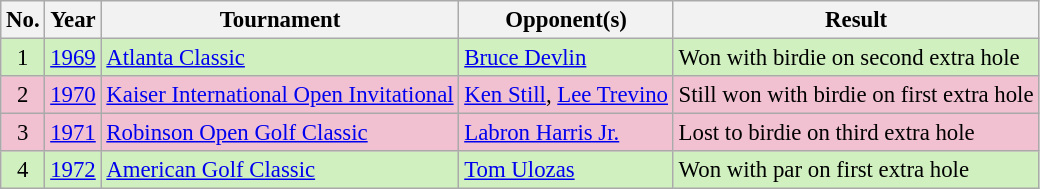<table class="wikitable" style="font-size:95%;">
<tr>
<th>No.</th>
<th>Year</th>
<th>Tournament</th>
<th>Opponent(s)</th>
<th>Result</th>
</tr>
<tr style="background:#D0F0C0;">
<td align=center>1</td>
<td><a href='#'>1969</a></td>
<td><a href='#'>Atlanta Classic</a></td>
<td> <a href='#'>Bruce Devlin</a></td>
<td>Won with birdie on second extra hole</td>
</tr>
<tr style="background:#F2C1D1;">
<td align=center>2</td>
<td><a href='#'>1970</a></td>
<td><a href='#'>Kaiser International Open Invitational</a></td>
<td> <a href='#'>Ken Still</a>,  <a href='#'>Lee Trevino</a></td>
<td>Still won with birdie on first extra hole</td>
</tr>
<tr style="background:#F2C1D1;">
<td align=center>3</td>
<td><a href='#'>1971</a></td>
<td><a href='#'>Robinson Open Golf Classic</a></td>
<td> <a href='#'>Labron Harris Jr.</a></td>
<td>Lost to birdie on third extra hole</td>
</tr>
<tr style="background:#D0F0C0;">
<td align=center>4</td>
<td><a href='#'>1972</a></td>
<td><a href='#'>American Golf Classic</a></td>
<td> <a href='#'>Tom Ulozas</a></td>
<td>Won with par on first extra hole</td>
</tr>
</table>
